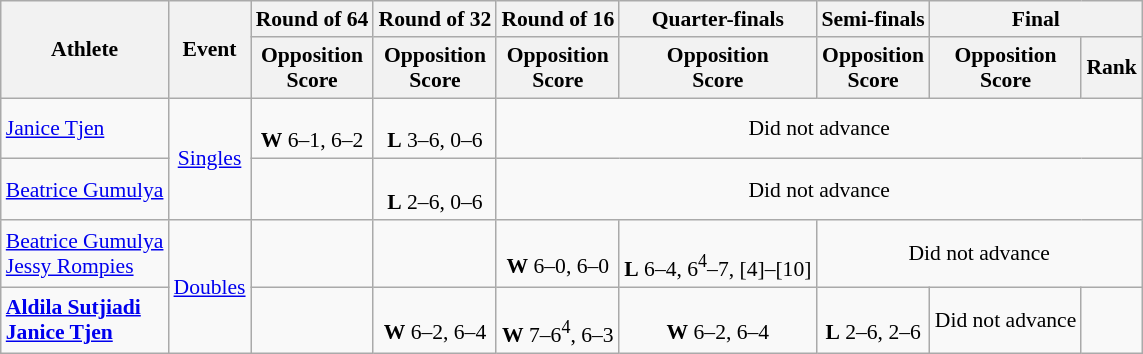<table class=wikitable style="text-align:center; font-size:90%">
<tr>
<th rowspan="2">Athlete</th>
<th rowspan="2">Event</th>
<th>Round of 64</th>
<th>Round of 32</th>
<th>Round of 16</th>
<th>Quarter-finals</th>
<th>Semi-finals</th>
<th colspan="2">Final</th>
</tr>
<tr>
<th>Opposition<br>Score</th>
<th>Opposition<br>Score</th>
<th>Opposition<br>Score</th>
<th>Opposition<br>Score</th>
<th>Opposition<br>Score</th>
<th>Opposition<br>Score</th>
<th>Rank</th>
</tr>
<tr>
<td align="left"><a href='#'>Janice Tjen</a></td>
<td rowspan="2"><a href='#'>Singles</a></td>
<td><br><strong>W</strong> 6–1, 6–2</td>
<td><br><strong>L</strong> 3–6, 0–6</td>
<td colspan=5>Did not advance</td>
</tr>
<tr>
<td align="left"><a href='#'>Beatrice Gumulya</a></td>
<td></td>
<td><br><strong>L</strong> 2–6, 0–6</td>
<td colspan="5">Did not advance</td>
</tr>
<tr>
<td align="left"><a href='#'>Beatrice Gumulya</a><br><a href='#'>Jessy Rompies</a></td>
<td rowspan="2"><a href='#'>Doubles</a></td>
<td></td>
<td></td>
<td><br><strong>W</strong> 6–0, 6–0</td>
<td><br><strong>L</strong> 6–4, 6<sup>4</sup>–7, [4]–[10]</td>
<td colspan="3">Did not advance</td>
</tr>
<tr>
<td align="left"><strong><a href='#'>Aldila Sutjiadi</a><br><a href='#'>Janice Tjen</a></strong></td>
<td></td>
<td><br><strong>W</strong> 6–2, 6–4</td>
<td><br><strong>W</strong> 7–6<sup>4</sup>, 6–3</td>
<td><br><strong>W</strong> 6–2, 6–4</td>
<td><br><strong>L</strong> 2–6, 2–6</td>
<td>Did not advance</td>
<td></td>
</tr>
</table>
